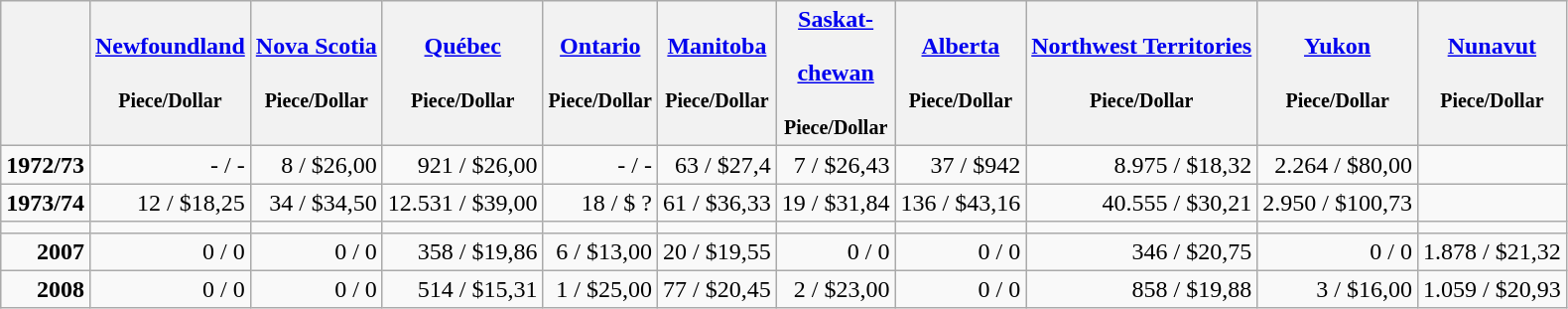<table class="wikitable" style="text-align:right">
<tr>
<th></th>
<th><a href='#'>Newfoundland</a><br><br><small>Piece/Dollar</small></th>
<th><a href='#'>Nova Scotia</a><br><br><small>Piece</small><small>/Dollar</small></th>
<th><a href='#'>Québec</a><br><br><small>Piece</small><small>/Dollar</small></th>
<th><a href='#'>Ontario</a><br><br><small>Piece</small><small>/Dollar</small></th>
<th><a href='#'>Manitoba</a><br><br><small>Piece</small><small>/Dollar</small></th>
<th><a href='#'>Saskat-<br><br>chewan</a><br><br><small>Piece</small><small>/Dollar</small></th>
<th><a href='#'>Alberta</a><br><br><small>Piece</small><small>/Dollar</small></th>
<th><a href='#'>Northwest Territories</a><br><br><small>Piece</small><small>/Dollar</small></th>
<th><a href='#'>Yukon</a><br><br><small>Piece</small><small>/Dollar</small></th>
<th><a href='#'>Nunavut</a><br><br><small>Piece</small><small>/Dollar</small></th>
</tr>
<tr>
<td><strong>1972/73</strong></td>
<td>- / -</td>
<td>8 / $26,00</td>
<td>921 / $26,00</td>
<td>- / -</td>
<td>63 / $27,4</td>
<td>7 / $26,43</td>
<td>37 / $942</td>
<td>8.975 / $18,32</td>
<td>2.264 / $80,00</td>
<td></td>
</tr>
<tr>
<td><strong>1973/74</strong></td>
<td>12 / $18,25</td>
<td>34 / $34,50</td>
<td>12.531 / $39,00</td>
<td>18 / $ ?</td>
<td>61 / $36,33</td>
<td>19 / $31,84</td>
<td>136 / $43,16</td>
<td>40.555 / $30,21</td>
<td>2.950 / $100,73</td>
<td></td>
</tr>
<tr>
<td></td>
<td></td>
<td></td>
<td></td>
<td></td>
<td></td>
<td></td>
<td></td>
<td></td>
<td></td>
<td></td>
</tr>
<tr>
<td><strong>2007</strong></td>
<td>0 / 0</td>
<td>0 / 0</td>
<td>358 / $19,86</td>
<td>6 / $13,00</td>
<td>20 / $19,55</td>
<td>0 / 0</td>
<td>0 / 0</td>
<td>346 / $20,75</td>
<td>0 / 0</td>
<td>1.878 / $21,32</td>
</tr>
<tr>
<td><strong>2008</strong></td>
<td>0 / 0</td>
<td>0 / 0</td>
<td>514 / $15,31</td>
<td>1 / $25,00</td>
<td>77 / $20,45</td>
<td>2 / $23,00</td>
<td>0 / 0</td>
<td>858 / $19,88</td>
<td>3 / $16,00</td>
<td>1.059 / $20,93</td>
</tr>
</table>
